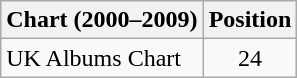<table class="wikitable sortable">
<tr>
<th>Chart (2000–2009)</th>
<th>Position</th>
</tr>
<tr>
<td>UK Albums Chart</td>
<td style="text-align:center;">24</td>
</tr>
</table>
